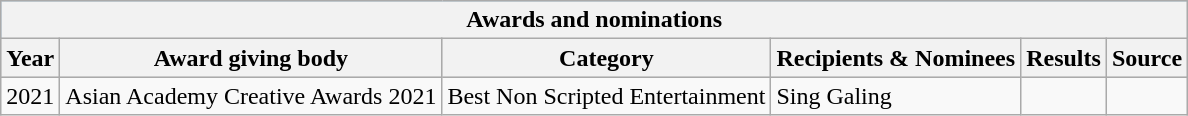<table class="wikitable sortable">
<tr style="text-align:center; background:#75b2dd;">
<th colspan="6">Awards and nominations</th>
</tr>
<tr style="text-align:center; background:#ccc;">
<th>Year</th>
<th>Award giving body</th>
<th>Category</th>
<th>Recipients & Nominees</th>
<th>Results</th>
<th>Source</th>
</tr>
<tr>
<td rowspan="4">2021</td>
<td rowspan="4">Asian Academy Creative Awards 2021</td>
<td>Best Non Scripted Entertainment</td>
<td>Sing Galing</td>
<td></td>
<td></td>
</tr>
</table>
